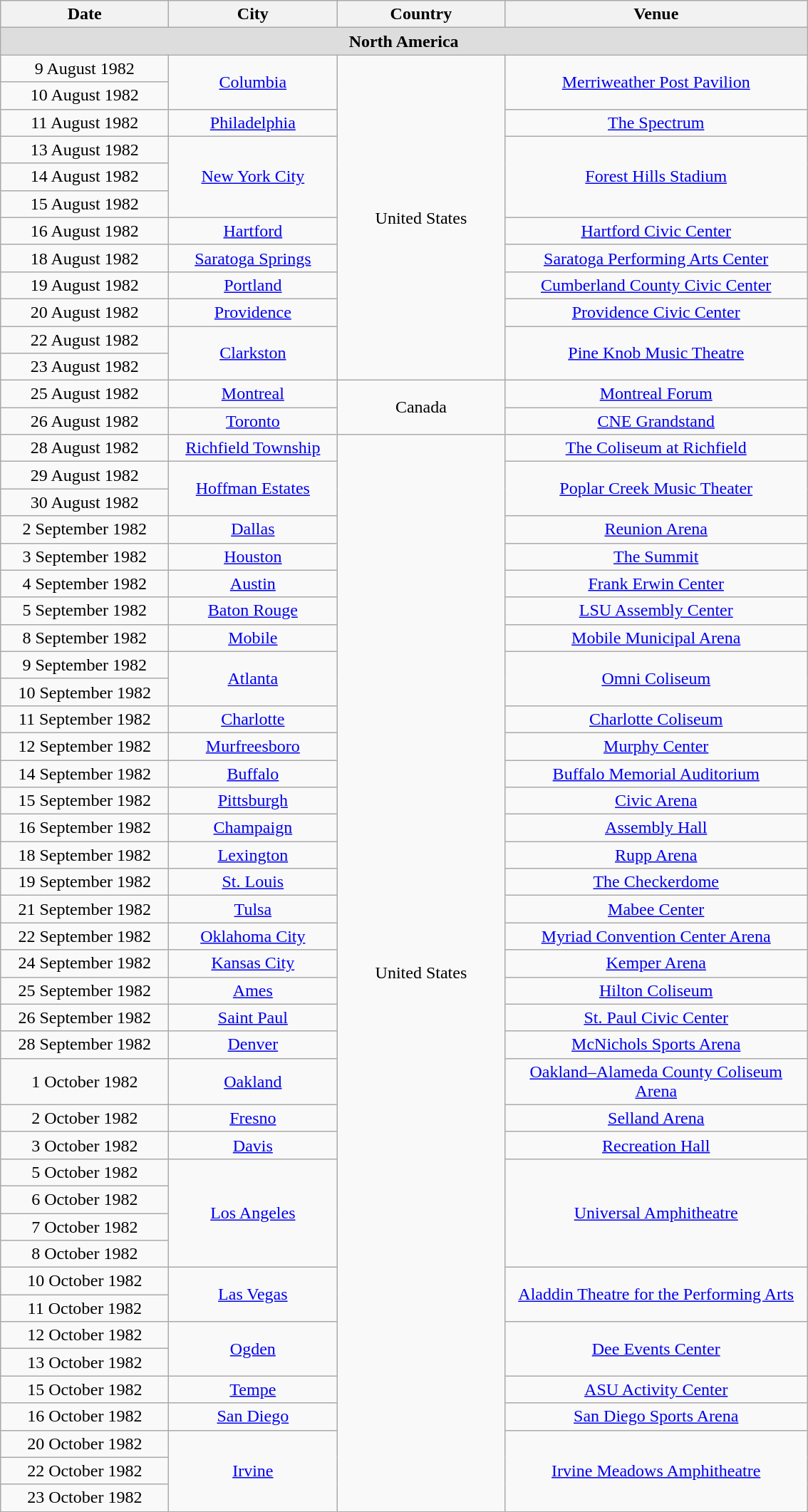<table class="wikitable" style="text-align:center;">
<tr>
<th width="150">Date</th>
<th width="150">City</th>
<th width="150">Country</th>
<th width="275">Venue</th>
</tr>
<tr bgcolor="#DDDDDD">
<td colspan="4"><strong>North America</strong></td>
</tr>
<tr>
<td>9 August 1982</td>
<td rowspan="2"><a href='#'>Columbia</a></td>
<td rowspan="12">United States</td>
<td rowspan="2"><a href='#'>Merriweather Post Pavilion</a></td>
</tr>
<tr>
<td>10 August 1982</td>
</tr>
<tr>
<td>11 August 1982</td>
<td><a href='#'>Philadelphia</a></td>
<td><a href='#'>The Spectrum</a></td>
</tr>
<tr>
<td>13 August 1982</td>
<td rowspan="3"><a href='#'>New York City</a></td>
<td rowspan="3"><a href='#'>Forest Hills Stadium</a></td>
</tr>
<tr>
<td>14 August 1982</td>
</tr>
<tr>
<td>15 August 1982</td>
</tr>
<tr>
<td>16 August 1982</td>
<td><a href='#'>Hartford</a></td>
<td><a href='#'>Hartford Civic Center</a></td>
</tr>
<tr>
<td>18 August 1982</td>
<td><a href='#'>Saratoga Springs</a></td>
<td><a href='#'>Saratoga Performing Arts Center</a></td>
</tr>
<tr>
<td>19 August 1982</td>
<td><a href='#'>Portland</a></td>
<td><a href='#'>Cumberland County Civic Center</a></td>
</tr>
<tr>
<td>20 August 1982</td>
<td><a href='#'>Providence</a></td>
<td><a href='#'>Providence Civic Center</a></td>
</tr>
<tr>
<td>22 August 1982</td>
<td rowspan="2"><a href='#'>Clarkston</a></td>
<td rowspan="2"><a href='#'>Pine Knob Music Theatre</a></td>
</tr>
<tr>
<td>23 August 1982</td>
</tr>
<tr>
<td>25 August 1982</td>
<td><a href='#'>Montreal</a></td>
<td rowspan="2">Canada</td>
<td><a href='#'>Montreal Forum</a></td>
</tr>
<tr>
<td>26 August 1982</td>
<td><a href='#'>Toronto</a></td>
<td><a href='#'>CNE Grandstand</a></td>
</tr>
<tr>
<td>28 August 1982</td>
<td><a href='#'>Richfield Township</a></td>
<td rowspan="39">United States</td>
<td><a href='#'>The Coliseum at Richfield</a></td>
</tr>
<tr>
<td>29 August 1982</td>
<td rowspan="2"><a href='#'>Hoffman Estates</a></td>
<td rowspan="2"><a href='#'>Poplar Creek Music Theater</a></td>
</tr>
<tr>
<td>30 August 1982</td>
</tr>
<tr>
<td>2 September 1982</td>
<td><a href='#'>Dallas</a></td>
<td><a href='#'>Reunion Arena</a></td>
</tr>
<tr>
<td>3 September 1982</td>
<td><a href='#'>Houston</a></td>
<td><a href='#'>The Summit</a></td>
</tr>
<tr>
<td>4 September 1982</td>
<td><a href='#'>Austin</a></td>
<td><a href='#'>Frank Erwin Center</a></td>
</tr>
<tr>
<td>5 September 1982</td>
<td><a href='#'>Baton Rouge</a></td>
<td><a href='#'>LSU Assembly Center</a></td>
</tr>
<tr>
<td>8 September 1982</td>
<td><a href='#'>Mobile</a></td>
<td><a href='#'>Mobile Municipal Arena</a></td>
</tr>
<tr>
<td>9 September 1982</td>
<td rowspan="2"><a href='#'>Atlanta</a></td>
<td rowspan="2"><a href='#'>Omni Coliseum</a></td>
</tr>
<tr>
<td>10 September 1982</td>
</tr>
<tr>
<td>11 September 1982</td>
<td><a href='#'>Charlotte</a></td>
<td><a href='#'>Charlotte Coliseum</a></td>
</tr>
<tr>
<td>12 September 1982</td>
<td><a href='#'>Murfreesboro</a></td>
<td><a href='#'>Murphy Center</a></td>
</tr>
<tr>
<td>14 September 1982</td>
<td><a href='#'>Buffalo</a></td>
<td><a href='#'>Buffalo Memorial Auditorium</a></td>
</tr>
<tr>
<td>15 September 1982</td>
<td><a href='#'>Pittsburgh</a></td>
<td><a href='#'>Civic Arena</a></td>
</tr>
<tr>
<td>16 September 1982</td>
<td><a href='#'>Champaign</a></td>
<td><a href='#'>Assembly Hall</a></td>
</tr>
<tr>
<td>18 September 1982</td>
<td><a href='#'>Lexington</a></td>
<td><a href='#'>Rupp Arena</a></td>
</tr>
<tr>
<td>19 September 1982</td>
<td><a href='#'>St. Louis</a></td>
<td><a href='#'>The Checkerdome</a></td>
</tr>
<tr>
<td>21 September 1982</td>
<td><a href='#'>Tulsa</a></td>
<td><a href='#'>Mabee Center</a></td>
</tr>
<tr>
<td>22 September 1982</td>
<td><a href='#'>Oklahoma City</a></td>
<td><a href='#'>Myriad Convention Center Arena</a></td>
</tr>
<tr>
<td>24 September 1982</td>
<td><a href='#'>Kansas City</a></td>
<td><a href='#'>Kemper Arena</a></td>
</tr>
<tr>
<td>25 September 1982</td>
<td><a href='#'>Ames</a></td>
<td><a href='#'>Hilton Coliseum</a></td>
</tr>
<tr>
<td>26 September 1982</td>
<td><a href='#'>Saint Paul</a></td>
<td><a href='#'>St. Paul Civic Center</a></td>
</tr>
<tr>
<td>28 September 1982</td>
<td><a href='#'>Denver</a></td>
<td><a href='#'>McNichols Sports Arena</a></td>
</tr>
<tr>
<td>1 October 1982</td>
<td><a href='#'>Oakland</a></td>
<td><a href='#'>Oakland–Alameda County Coliseum Arena</a></td>
</tr>
<tr>
<td>2 October 1982</td>
<td><a href='#'>Fresno</a></td>
<td><a href='#'>Selland Arena</a></td>
</tr>
<tr>
<td>3 October 1982</td>
<td><a href='#'>Davis</a></td>
<td><a href='#'>Recreation Hall</a></td>
</tr>
<tr>
<td>5 October 1982</td>
<td rowspan="4"><a href='#'>Los Angeles</a></td>
<td rowspan="4"><a href='#'>Universal Amphitheatre</a></td>
</tr>
<tr>
<td>6 October 1982</td>
</tr>
<tr>
<td>7 October 1982</td>
</tr>
<tr>
<td>8 October 1982</td>
</tr>
<tr>
<td>10 October 1982</td>
<td rowspan="2"><a href='#'>Las Vegas</a></td>
<td rowspan="2"><a href='#'>Aladdin Theatre for the Performing Arts</a></td>
</tr>
<tr>
<td>11 October 1982</td>
</tr>
<tr>
<td>12 October 1982</td>
<td rowspan="2"><a href='#'>Ogden</a></td>
<td rowspan="2"><a href='#'>Dee Events Center</a></td>
</tr>
<tr>
<td>13 October 1982</td>
</tr>
<tr>
<td>15 October 1982</td>
<td><a href='#'>Tempe</a></td>
<td><a href='#'>ASU Activity Center</a></td>
</tr>
<tr>
<td>16 October 1982</td>
<td><a href='#'>San Diego</a></td>
<td><a href='#'>San Diego Sports Arena</a></td>
</tr>
<tr>
<td>20 October 1982</td>
<td rowspan="3"><a href='#'>Irvine</a></td>
<td rowspan="3"><a href='#'>Irvine Meadows Amphitheatre</a></td>
</tr>
<tr>
<td>22 October 1982</td>
</tr>
<tr>
<td>23 October 1982</td>
</tr>
<tr>
</tr>
</table>
